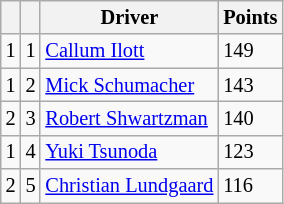<table class="wikitable" style="font-size: 85%;">
<tr>
<th></th>
<th></th>
<th>Driver</th>
<th>Points</th>
</tr>
<tr>
<td align="left"> 1</td>
<td align="center">1</td>
<td> <a href='#'>Callum Ilott</a></td>
<td>149</td>
</tr>
<tr>
<td align="left"> 1</td>
<td align="center">2</td>
<td> <a href='#'>Mick Schumacher</a></td>
<td>143</td>
</tr>
<tr>
<td align="left"> 2</td>
<td align="center">3</td>
<td> <a href='#'>Robert Shwartzman</a></td>
<td>140</td>
</tr>
<tr>
<td align="left"> 1</td>
<td align="center">4</td>
<td> <a href='#'>Yuki Tsunoda</a></td>
<td>123</td>
</tr>
<tr>
<td align="left"> 2</td>
<td align="center">5</td>
<td> <a href='#'>Christian Lundgaard</a></td>
<td>116</td>
</tr>
</table>
